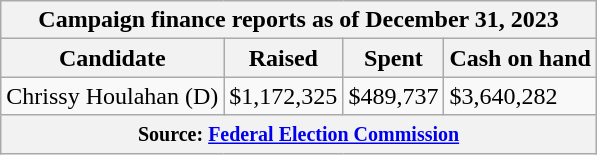<table class="wikitable sortable">
<tr>
<th colspan=4>Campaign finance reports as of December 31, 2023</th>
</tr>
<tr style="text-align:center;">
<th>Candidate</th>
<th>Raised</th>
<th>Spent</th>
<th>Cash on hand</th>
</tr>
<tr>
<td>Chrissy Houlahan (D)</td>
<td>$1,172,325</td>
<td>$489,737</td>
<td>$3,640,282</td>
</tr>
<tr>
<th colspan="4"><small>Source: <a href='#'>Federal Election Commission</a></small></th>
</tr>
</table>
